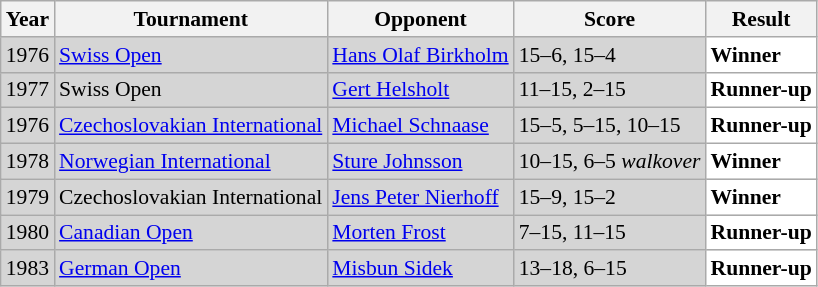<table class="sortable wikitable" style="font-size: 90%;">
<tr>
<th>Year</th>
<th>Tournament</th>
<th>Opponent</th>
<th>Score</th>
<th>Result</th>
</tr>
<tr style="background:#D5D5D5">
<td align="center">1976</td>
<td><a href='#'>Swiss Open</a></td>
<td> <a href='#'>Hans Olaf Birkholm</a></td>
<td>15–6, 15–4</td>
<td style="text-align:left; background:white"> <strong>Winner</strong></td>
</tr>
<tr style="background:#D5D5D5">
<td align="center">1977</td>
<td>Swiss Open</td>
<td> <a href='#'>Gert Helsholt</a></td>
<td>11–15, 2–15</td>
<td style="text-align:left; background:white"> <strong>Runner-up</strong></td>
</tr>
<tr style="background:#D5D5D5">
<td align="center">1976</td>
<td><a href='#'>Czechoslovakian International</a></td>
<td> <a href='#'>Michael Schnaase</a></td>
<td>15–5, 5–15, 10–15</td>
<td style="text-align:left; background:white"> <strong>Runner-up</strong></td>
</tr>
<tr style="background:#D5D5D5">
<td align="center">1978</td>
<td><a href='#'>Norwegian International</a></td>
<td> <a href='#'>Sture Johnsson</a></td>
<td>10–15, 6–5 <em>walkover</em></td>
<td style="text-align:left; background:white"> <strong>Winner</strong></td>
</tr>
<tr style="background:#D5D5D5">
<td align="center">1979</td>
<td>Czechoslovakian International</td>
<td> <a href='#'>Jens Peter Nierhoff</a></td>
<td>15–9, 15–2</td>
<td style="text-align:left; background:white"> <strong>Winner</strong></td>
</tr>
<tr style="background:#D5D5D5">
<td align="center">1980</td>
<td><a href='#'>Canadian Open</a></td>
<td> <a href='#'>Morten Frost</a></td>
<td>7–15, 11–15</td>
<td style="text-align:left; background:white"> <strong>Runner-up</strong></td>
</tr>
<tr style="background:#D5D5D5">
<td align="center">1983</td>
<td><a href='#'>German Open</a></td>
<td> <a href='#'>Misbun Sidek</a></td>
<td>13–18, 6–15</td>
<td style="text-align:left; background:white"> <strong>Runner-up</strong></td>
</tr>
</table>
